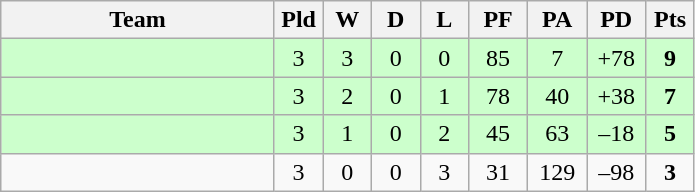<table class="wikitable" style="text-align:center;">
<tr>
<th width=175>Team</th>
<th width=25 abbr="Played">Pld</th>
<th width=25 abbr="Won">W</th>
<th width=25 abbr="Drawn">D</th>
<th width=25 abbr="Lost">L</th>
<th width=32 abbr="Points for">PF</th>
<th width=32 abbr="Points against">PA</th>
<th width=32 abbr="Points difference">PD</th>
<th width=25 abbr="Points">Pts</th>
</tr>
<tr bgcolor=ccffcc>
<td align=left></td>
<td>3</td>
<td>3</td>
<td>0</td>
<td>0</td>
<td>85</td>
<td>7</td>
<td>+78</td>
<td><strong>9</strong></td>
</tr>
<tr bgcolor=ccffcc>
<td align=left></td>
<td>3</td>
<td>2</td>
<td>0</td>
<td>1</td>
<td>78</td>
<td>40</td>
<td>+38</td>
<td><strong>7</strong></td>
</tr>
<tr bgcolor=ccffcc>
<td align=left></td>
<td>3</td>
<td>1</td>
<td>0</td>
<td>2</td>
<td>45</td>
<td>63</td>
<td>–18</td>
<td><strong>5</strong></td>
</tr>
<tr>
<td align=left></td>
<td>3</td>
<td>0</td>
<td>0</td>
<td>3</td>
<td>31</td>
<td>129</td>
<td>–98</td>
<td><strong>3</strong></td>
</tr>
</table>
